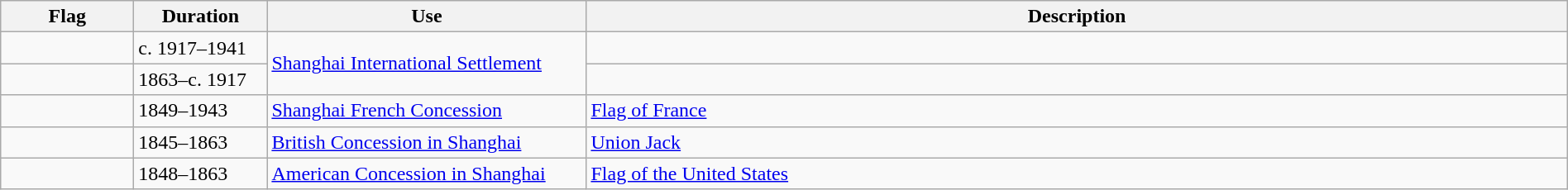<table class="wikitable" width="100%">
<tr>
<th style="width:100px;">Flag</th>
<th style="width:100px;">Duration</th>
<th style="width:250px;">Use</th>
<th style="min-width:250px">Description</th>
</tr>
<tr>
<td></td>
<td>c. 1917–1941</td>
<td rowspan="2"><a href='#'>Shanghai International Settlement</a></td>
<td></td>
</tr>
<tr>
<td></td>
<td>1863–c. 1917</td>
<td></td>
</tr>
<tr>
<td></td>
<td>1849–1943</td>
<td><a href='#'>Shanghai French Concession</a></td>
<td><a href='#'>Flag of France</a></td>
</tr>
<tr>
<td></td>
<td>1845–1863</td>
<td><a href='#'>British Concession in Shanghai</a></td>
<td><a href='#'>Union Jack</a></td>
</tr>
<tr>
<td></td>
<td>1848–1863</td>
<td><a href='#'>American Concession in Shanghai</a></td>
<td><a href='#'>Flag of the United States</a></td>
</tr>
</table>
